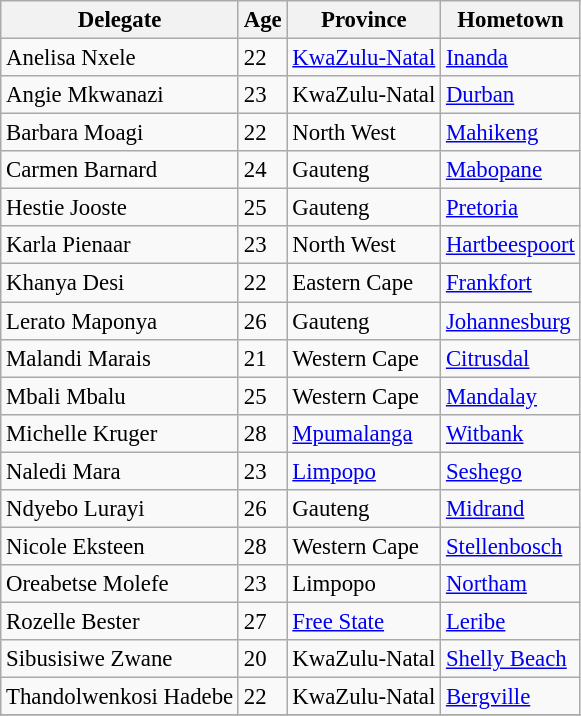<table class="wikitable sortable" style="font-size: 95%;">
<tr>
<th>Delegate</th>
<th>Age</th>
<th>Province</th>
<th>Hometown</th>
</tr>
<tr>
<td>Anelisa Nxele</td>
<td>22</td>
<td><a href='#'>KwaZulu-Natal</a></td>
<td><a href='#'>Inanda</a></td>
</tr>
<tr>
<td>Angie Mkwanazi</td>
<td>23</td>
<td>KwaZulu-Natal</td>
<td><a href='#'>Durban</a></td>
</tr>
<tr>
<td>Barbara Moagi</td>
<td>22</td>
<td>North West</td>
<td><a href='#'>Mahikeng</a></td>
</tr>
<tr>
<td>Carmen Barnard</td>
<td>24</td>
<td>Gauteng</td>
<td><a href='#'>Mabopane</a></td>
</tr>
<tr>
<td>Hestie Jooste</td>
<td>25</td>
<td>Gauteng</td>
<td><a href='#'>Pretoria</a></td>
</tr>
<tr>
<td>Karla Pienaar</td>
<td>23</td>
<td>North West</td>
<td><a href='#'>Hartbeespoort</a></td>
</tr>
<tr>
<td>Khanya Desi</td>
<td>22</td>
<td>Eastern Cape</td>
<td><a href='#'>Frankfort</a></td>
</tr>
<tr>
<td>Lerato Maponya</td>
<td>26</td>
<td>Gauteng</td>
<td><a href='#'>Johannesburg</a></td>
</tr>
<tr>
<td>Malandi Marais</td>
<td>21</td>
<td>Western Cape</td>
<td><a href='#'>Citrusdal</a></td>
</tr>
<tr>
<td>Mbali Mbalu</td>
<td>25</td>
<td>Western Cape</td>
<td><a href='#'>Mandalay</a></td>
</tr>
<tr>
<td>Michelle Kruger</td>
<td>28</td>
<td><a href='#'>Mpumalanga</a></td>
<td><a href='#'>Witbank</a></td>
</tr>
<tr>
<td>Naledi Mara</td>
<td>23</td>
<td><a href='#'>Limpopo</a></td>
<td><a href='#'>Seshego</a></td>
</tr>
<tr>
<td>Ndyebo Lurayi</td>
<td>26</td>
<td>Gauteng</td>
<td><a href='#'>Midrand</a></td>
</tr>
<tr>
<td>Nicole Eksteen</td>
<td>28</td>
<td>Western Cape</td>
<td><a href='#'>Stellenbosch</a></td>
</tr>
<tr>
<td>Oreabetse Molefe</td>
<td>23</td>
<td>Limpopo</td>
<td><a href='#'>Northam</a></td>
</tr>
<tr>
<td>Rozelle Bester</td>
<td>27</td>
<td><a href='#'>Free State</a></td>
<td><a href='#'>Leribe</a></td>
</tr>
<tr>
<td>Sibusisiwe Zwane</td>
<td>20</td>
<td>KwaZulu-Natal</td>
<td><a href='#'>Shelly Beach</a></td>
</tr>
<tr>
<td>Thandolwenkosi Hadebe</td>
<td>22</td>
<td>KwaZulu-Natal</td>
<td><a href='#'>Bergville</a></td>
</tr>
<tr>
</tr>
</table>
